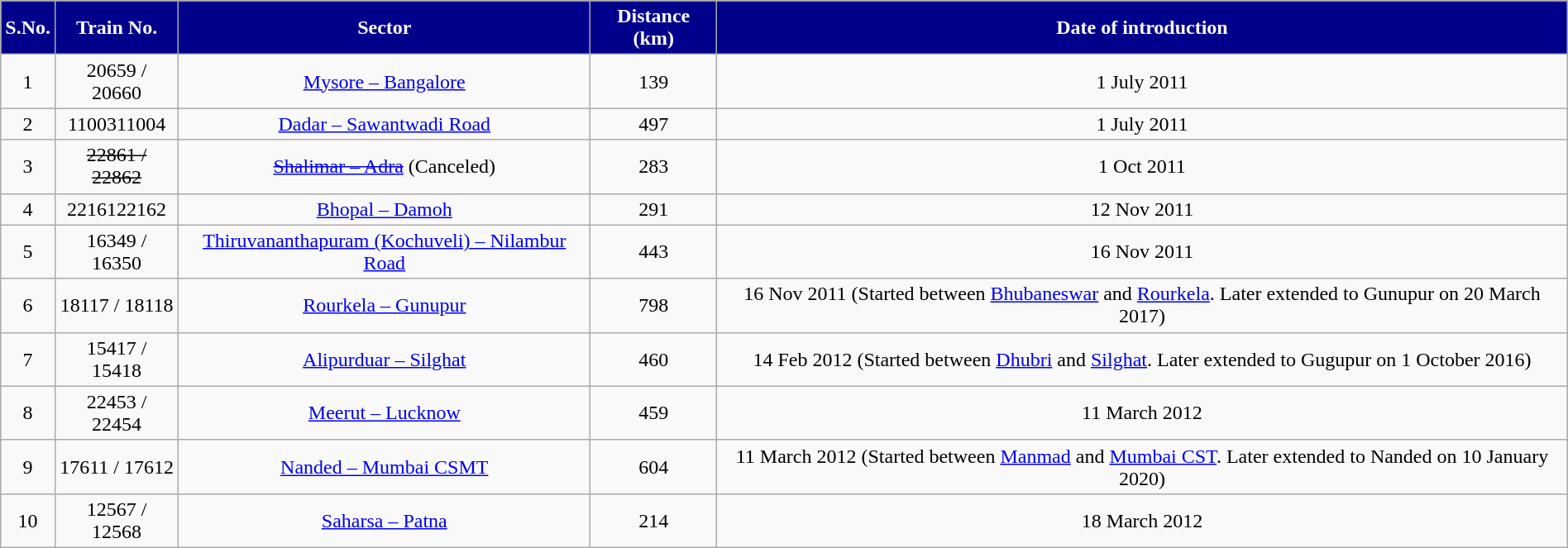<table class="wikitable sortable" style="margin:1em auto; text-align:center">
<tr>
<th style="color:white; background:darkblue;">S.No.</th>
<th style="color:white; background:darkblue;">Train No.</th>
<th style="color:white; background:darkblue;">Sector</th>
<th style="color:white; background:darkblue;">Distance (km)</th>
<th style="color:white; background:darkblue;">Date of introduction</th>
</tr>
<tr>
<td>1</td>
<td>20659 / 20660</td>
<td><a href='#'>Mysore – Bangalore</a></td>
<td>139</td>
<td>1 July 2011</td>
</tr>
<tr>
<td>2</td>
<td>1100311004</td>
<td><a href='#'>Dadar – Sawantwadi Road</a></td>
<td>497</td>
<td>1 July 2011</td>
</tr>
<tr>
<td>3</td>
<td><s>22861 / 22862</s></td>
<td><a href='#'><s>Shalimar – Adra</s></a> (Canceled)</td>
<td>283</td>
<td>1 Oct 2011</td>
</tr>
<tr>
<td>4</td>
<td>2216122162</td>
<td><a href='#'>Bhopal – Damoh</a></td>
<td>291</td>
<td>12 Nov 2011</td>
</tr>
<tr>
<td>5</td>
<td>16349 / 16350</td>
<td><a href='#'>Thiruvananthapuram (Kochuveli) – Nilambur Road</a></td>
<td>443</td>
<td>16 Nov 2011</td>
</tr>
<tr>
<td>6</td>
<td>18117 / 18118</td>
<td><a href='#'>Rourkela – Gunupur</a></td>
<td>798</td>
<td>16 Nov 2011 (Started between <a href='#'>Bhubaneswar</a> and <a href='#'>Rourkela</a>. Later extended to Gunupur on 20 March 2017)</td>
</tr>
<tr>
<td>7</td>
<td>15417 / 15418</td>
<td><a href='#'>Alipurduar – Silghat</a></td>
<td>460</td>
<td>14 Feb 2012 (Started between <a href='#'>Dhubri</a> and <a href='#'>Silghat</a>. Later extended to Gugupur on 1 October 2016)</td>
</tr>
<tr>
<td>8</td>
<td>22453 / 22454</td>
<td><a href='#'>Meerut – Lucknow</a></td>
<td>459</td>
<td>11 March 2012</td>
</tr>
<tr>
<td>9</td>
<td>17611 / 17612</td>
<td><a href='#'>Nanded – Mumbai CSMT</a></td>
<td>604</td>
<td>11 March 2012 (Started between <a href='#'>Manmad</a> and <a href='#'>Mumbai CST</a>. Later extended to Nanded on 10 January 2020)</td>
</tr>
<tr>
<td>10</td>
<td>12567 / 12568</td>
<td><a href='#'>Saharsa – Patna</a></td>
<td>214</td>
<td>18 March 2012</td>
</tr>
</table>
